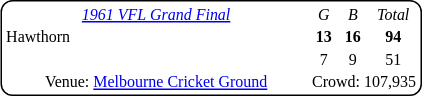<table style="margin-right:4px; margin-top:8px; float:right; clear:right; border:1px #000 solid; border-radius:8px; background:#fff; font-family:Verdana; font-size:8pt; text-align:center;">
<tr>
<td style="width:200px;"><em><a href='#'>1961 VFL Grand Final</a></em></td>
<td><em>G</em></td>
<td><em>B</em></td>
<td><em>Total</em></td>
</tr>
<tr>
<td style="text-align:left">Hawthorn</td>
<td><strong>13</strong></td>
<td><strong>16</strong></td>
<td><strong>94</strong></td>
</tr>
<tr>
<td style="text-align:left"></td>
<td>7</td>
<td>9</td>
<td>51</td>
</tr>
<tr>
<td>Venue: <a href='#'>Melbourne Cricket Ground</a></td>
<td colspan="3">Crowd: 107,935</td>
</tr>
</table>
